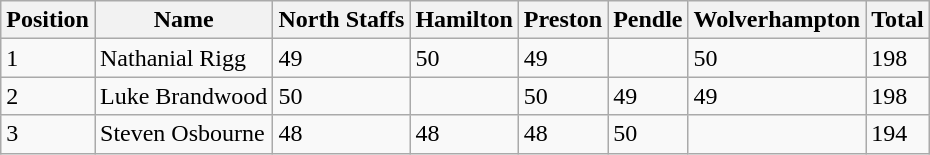<table class="wikitable">
<tr>
<th><strong>Position</strong></th>
<th><strong>Name</strong></th>
<th><strong>North Staffs</strong></th>
<th><strong>Hamilton</strong></th>
<th><strong>Preston</strong></th>
<th><strong>Pendle</strong></th>
<th><strong>Wolverhampton</strong></th>
<th><strong>Total</strong></th>
</tr>
<tr>
<td>1</td>
<td>Nathanial Rigg</td>
<td>49</td>
<td>50</td>
<td>49</td>
<td></td>
<td>50</td>
<td>198</td>
</tr>
<tr>
<td>2</td>
<td>Luke Brandwood</td>
<td>50</td>
<td></td>
<td>50</td>
<td>49</td>
<td>49</td>
<td>198</td>
</tr>
<tr>
<td>3</td>
<td>Steven Osbourne</td>
<td>48</td>
<td>48</td>
<td>48</td>
<td>50</td>
<td></td>
<td>194</td>
</tr>
</table>
